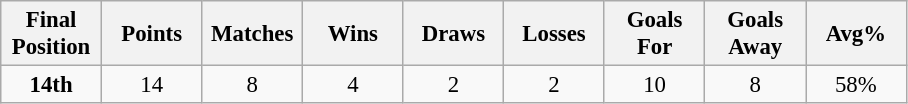<table class="wikitable" style="font-size: 95%; text-align: center;">
<tr>
<th width=60>Final Position</th>
<th width=60>Points</th>
<th width=60>Matches</th>
<th width=60>Wins</th>
<th width=60>Draws</th>
<th width=60>Losses</th>
<th width=60>Goals For</th>
<th width=60>Goals Away</th>
<th width=60>Avg%</th>
</tr>
<tr>
<td><strong>14th</strong></td>
<td>14</td>
<td>8</td>
<td>4</td>
<td>2</td>
<td>2</td>
<td>10</td>
<td>8</td>
<td>58%</td>
</tr>
</table>
